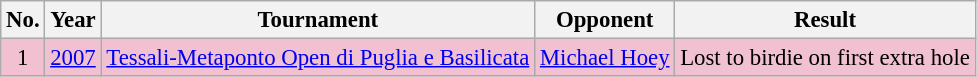<table class="wikitable" style="font-size:95%;">
<tr>
<th>No.</th>
<th>Year</th>
<th>Tournament</th>
<th>Opponent</th>
<th>Result</th>
</tr>
<tr style="background:#F2C1D1;">
<td align=center>1</td>
<td><a href='#'>2007</a></td>
<td><a href='#'>Tessali-Metaponto Open di Puglia e Basilicata</a></td>
<td> <a href='#'>Michael Hoey</a></td>
<td>Lost to birdie on first extra hole</td>
</tr>
</table>
